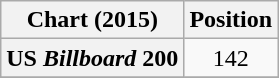<table class="wikitable sortable plainrowheaders">
<tr>
<th>Chart (2015)</th>
<th>Position</th>
</tr>
<tr>
<th scope="row">US <em>Billboard</em> 200</th>
<td style="text-align:center;">142</td>
</tr>
<tr>
</tr>
</table>
